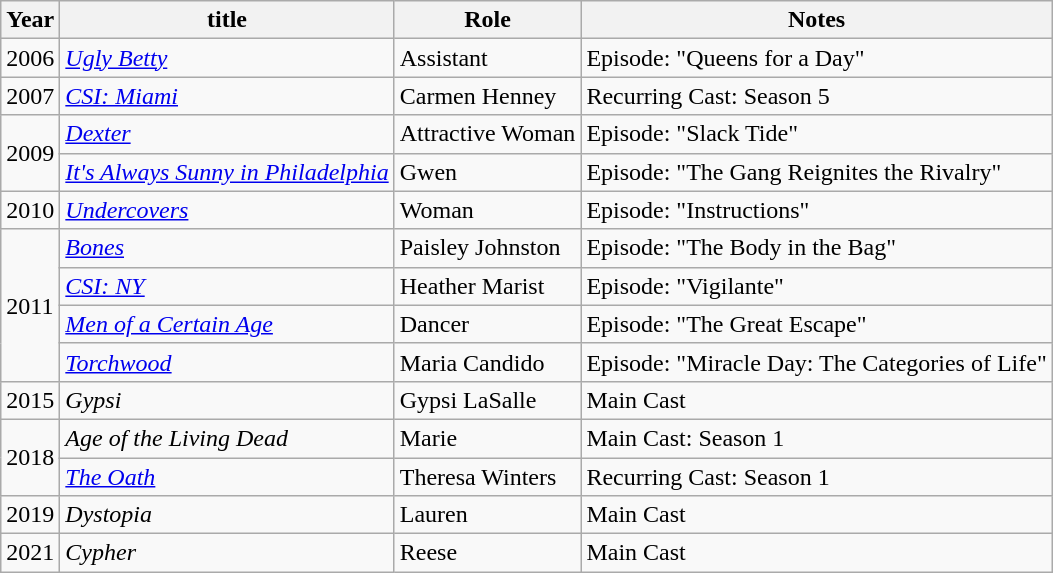<table class="wikitable sortable">
<tr>
<th>Year</th>
<th>title</th>
<th>Role</th>
<th>Notes</th>
</tr>
<tr>
<td>2006</td>
<td><em><a href='#'>Ugly Betty</a></em></td>
<td>Assistant</td>
<td>Episode: "Queens for a Day"</td>
</tr>
<tr>
<td>2007</td>
<td><em><a href='#'>CSI: Miami</a></em></td>
<td>Carmen Henney</td>
<td>Recurring Cast: Season 5</td>
</tr>
<tr>
<td rowspan=2>2009</td>
<td><em><a href='#'>Dexter</a></em></td>
<td>Attractive Woman</td>
<td>Episode: "Slack Tide"</td>
</tr>
<tr>
<td><em><a href='#'>It's Always Sunny in Philadelphia</a></em></td>
<td>Gwen</td>
<td>Episode: "The Gang Reignites the Rivalry"</td>
</tr>
<tr>
<td>2010</td>
<td><em><a href='#'>Undercovers</a></em></td>
<td>Woman</td>
<td>Episode: "Instructions"</td>
</tr>
<tr>
<td rowspan=4>2011</td>
<td><em><a href='#'>Bones</a></em></td>
<td>Paisley Johnston</td>
<td>Episode: "The Body in the Bag"</td>
</tr>
<tr>
<td><em><a href='#'>CSI: NY</a></em></td>
<td>Heather Marist</td>
<td>Episode: "Vigilante"</td>
</tr>
<tr>
<td><em><a href='#'>Men of a Certain Age</a></em></td>
<td>Dancer</td>
<td>Episode: "The Great Escape"</td>
</tr>
<tr>
<td><em><a href='#'>Torchwood</a></em></td>
<td>Maria Candido</td>
<td>Episode: "Miracle Day: The Categories of Life"</td>
</tr>
<tr>
<td>2015</td>
<td><em>Gypsi</em></td>
<td>Gypsi LaSalle</td>
<td>Main Cast</td>
</tr>
<tr>
<td rowspan=2>2018</td>
<td><em>Age of the Living Dead</em></td>
<td>Marie</td>
<td>Main Cast: Season 1</td>
</tr>
<tr>
<td><em><a href='#'>The Oath</a></em></td>
<td>Theresa Winters</td>
<td>Recurring Cast: Season 1</td>
</tr>
<tr>
<td>2019</td>
<td><em>Dystopia</em></td>
<td>Lauren</td>
<td>Main Cast</td>
</tr>
<tr>
<td>2021</td>
<td><em>Cypher</em></td>
<td>Reese</td>
<td>Main Cast</td>
</tr>
</table>
